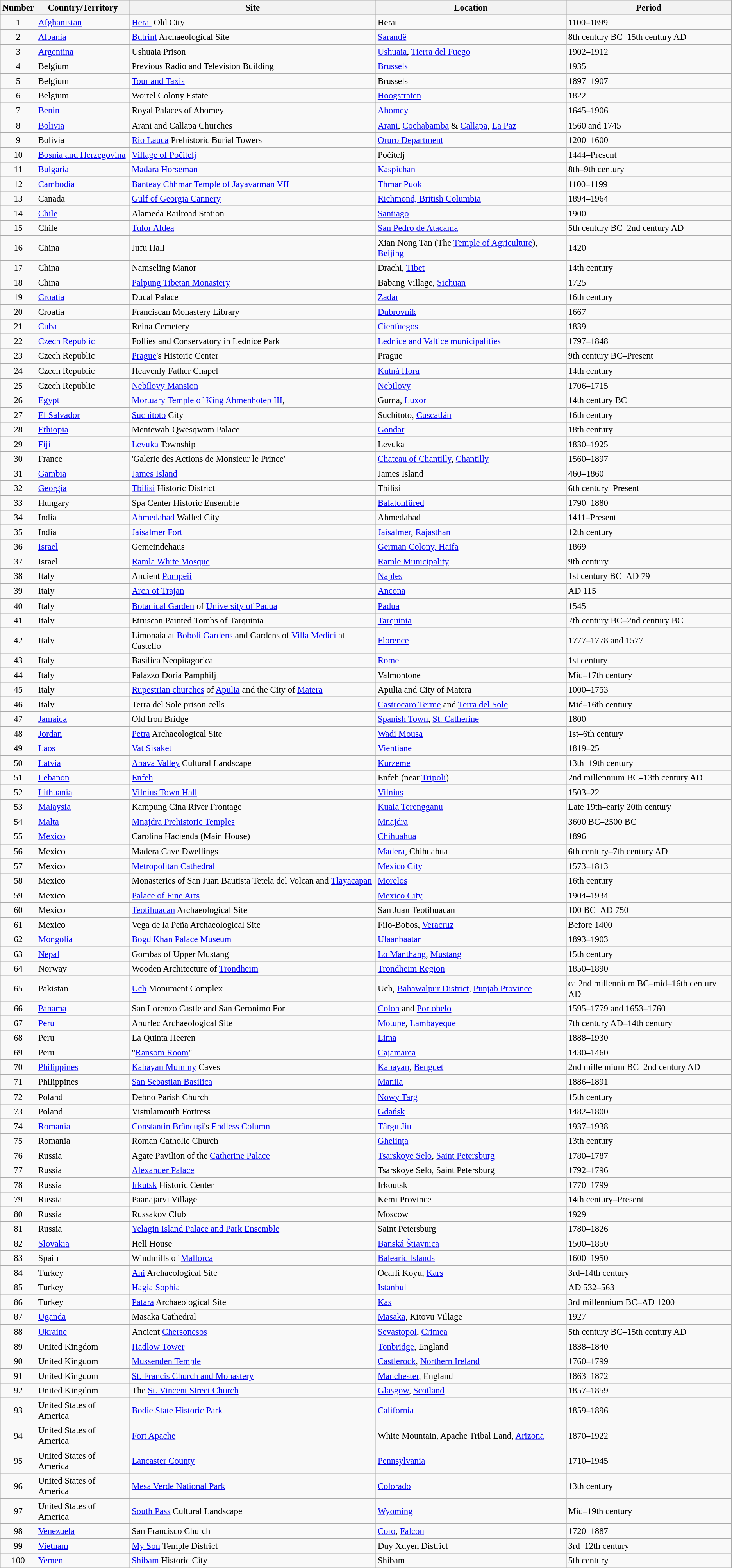<table class="wikitable sortable" style="font-size: 95%;">
<tr>
<th>Number</th>
<th>Country/Territory</th>
<th>Site</th>
<th>Location</th>
<th>Period</th>
</tr>
<tr>
<td align="center">1</td>
<td><a href='#'>Afghanistan</a></td>
<td><a href='#'>Herat</a> Old City</td>
<td>Herat</td>
<td>1100–1899</td>
</tr>
<tr>
<td align="center">2</td>
<td><a href='#'>Albania</a></td>
<td><a href='#'>Butrint</a> Archaeological Site</td>
<td><a href='#'>Sarandë</a></td>
<td>8th century BC–15th century AD</td>
</tr>
<tr>
<td align="center">3</td>
<td><a href='#'>Argentina</a></td>
<td>Ushuaia Prison</td>
<td><a href='#'>Ushuaia</a>, <a href='#'>Tierra del Fuego</a></td>
<td>1902–1912</td>
</tr>
<tr>
<td align="center">4</td>
<td>Belgium</td>
<td>Previous Radio and Television Building</td>
<td><a href='#'>Brussels</a></td>
<td>1935</td>
</tr>
<tr>
<td align="center">5</td>
<td>Belgium</td>
<td><a href='#'>Tour and Taxis</a></td>
<td>Brussels</td>
<td>1897–1907</td>
</tr>
<tr>
<td align="center">6</td>
<td>Belgium</td>
<td>Wortel Colony Estate</td>
<td><a href='#'>Hoogstraten</a></td>
<td>1822</td>
</tr>
<tr>
<td align="center">7</td>
<td><a href='#'>Benin</a></td>
<td>Royal Palaces of Abomey</td>
<td><a href='#'>Abomey</a></td>
<td>1645–1906</td>
</tr>
<tr>
<td align="center">8</td>
<td><a href='#'>Bolivia</a></td>
<td>Arani and Callapa Churches</td>
<td><a href='#'>Arani</a>, <a href='#'>Cochabamba</a> & <a href='#'>Callapa</a>, <a href='#'>La Paz</a></td>
<td>1560 and 1745</td>
</tr>
<tr>
<td align="center">9</td>
<td>Bolivia</td>
<td><a href='#'>Rio Lauca</a> Prehistoric Burial Towers</td>
<td><a href='#'>Oruro Department</a></td>
<td>1200–1600</td>
</tr>
<tr>
<td align="center">10</td>
<td><a href='#'>Bosnia and Herzegovina</a></td>
<td><a href='#'>Village of Počitelj</a></td>
<td>Počitelj</td>
<td>1444–Present</td>
</tr>
<tr>
<td align="center">11</td>
<td><a href='#'>Bulgaria</a></td>
<td><a href='#'>Madara Horseman</a></td>
<td><a href='#'>Kaspichan</a></td>
<td>8th–9th century</td>
</tr>
<tr>
<td align="center">12</td>
<td><a href='#'>Cambodia</a></td>
<td><a href='#'>Banteay Chhmar Temple of Jayavarman VII</a></td>
<td><a href='#'>Thmar Puok</a></td>
<td>1100–1199</td>
</tr>
<tr>
<td align="center">13</td>
<td>Canada</td>
<td><a href='#'>Gulf of Georgia Cannery</a></td>
<td><a href='#'>Richmond, British Columbia</a></td>
<td>1894–1964</td>
</tr>
<tr>
<td align="center">14</td>
<td><a href='#'>Chile</a></td>
<td>Alameda Railroad Station</td>
<td><a href='#'>Santiago</a></td>
<td>1900</td>
</tr>
<tr>
<td align="center">15</td>
<td>Chile</td>
<td><a href='#'>Tulor Aldea</a></td>
<td><a href='#'>San Pedro de Atacama</a></td>
<td>5th century BC–2nd century AD</td>
</tr>
<tr>
<td align="center">16</td>
<td>China</td>
<td>Jufu Hall</td>
<td>Xian Nong Tan (The <a href='#'>Temple of Agriculture</a>), <a href='#'>Beijing</a></td>
<td>1420</td>
</tr>
<tr>
<td align="center">17</td>
<td>China</td>
<td>Namseling Manor</td>
<td>Drachi, <a href='#'>Tibet</a></td>
<td>14th century</td>
</tr>
<tr>
<td align="center">18</td>
<td>China</td>
<td><a href='#'>Palpung Tibetan Monastery</a></td>
<td>Babang Village, <a href='#'>Sichuan</a></td>
<td>1725</td>
</tr>
<tr>
<td align="center">19</td>
<td><a href='#'>Croatia</a></td>
<td>Ducal Palace</td>
<td><a href='#'>Zadar</a></td>
<td>16th century</td>
</tr>
<tr>
<td align="center">20</td>
<td>Croatia</td>
<td>Franciscan Monastery Library</td>
<td><a href='#'>Dubrovnik</a></td>
<td>1667</td>
</tr>
<tr>
<td align="center">21</td>
<td><a href='#'>Cuba</a></td>
<td>Reina Cemetery</td>
<td><a href='#'>Cienfuegos</a></td>
<td>1839</td>
</tr>
<tr>
<td align="center">22</td>
<td><a href='#'>Czech Republic</a></td>
<td>Follies and Conservatory in Lednice Park</td>
<td><a href='#'>Lednice and Valtice municipalities</a></td>
<td>1797–1848</td>
</tr>
<tr>
<td align="center">23</td>
<td>Czech Republic</td>
<td><a href='#'>Prague</a>'s Historic Center</td>
<td>Prague</td>
<td>9th century BC–Present</td>
</tr>
<tr>
<td align="center">24</td>
<td>Czech Republic</td>
<td>Heavenly Father Chapel</td>
<td><a href='#'>Kutná Hora</a></td>
<td>14th century</td>
</tr>
<tr>
<td align="center">25</td>
<td>Czech Republic</td>
<td><a href='#'>Nebílovy Mansion</a></td>
<td><a href='#'>Nebilovy</a></td>
<td>1706–1715</td>
</tr>
<tr>
<td align="center">26</td>
<td><a href='#'>Egypt</a></td>
<td><a href='#'>Mortuary Temple of King Ahmenhotep III</a>,</td>
<td>Gurna, <a href='#'>Luxor</a></td>
<td>14th century BC</td>
</tr>
<tr>
<td align="center">27</td>
<td><a href='#'>El Salvador</a></td>
<td><a href='#'>Suchitoto</a> City</td>
<td>Suchitoto, <a href='#'>Cuscatlán</a></td>
<td>16th century</td>
</tr>
<tr>
<td align="center">28</td>
<td><a href='#'>Ethiopia</a></td>
<td>Mentewab-Qwesqwam Palace</td>
<td><a href='#'>Gondar</a></td>
<td>18th century</td>
</tr>
<tr>
<td align="center">29</td>
<td><a href='#'>Fiji</a></td>
<td><a href='#'>Levuka</a> Township</td>
<td>Levuka</td>
<td>1830–1925</td>
</tr>
<tr>
<td align="center">30</td>
<td>France</td>
<td>'Galerie des Actions de Monsieur le Prince'</td>
<td><a href='#'>Chateau of Chantilly</a>, <a href='#'>Chantilly</a></td>
<td>1560–1897</td>
</tr>
<tr>
<td align="center">31</td>
<td><a href='#'>Gambia</a></td>
<td><a href='#'>James Island</a></td>
<td>James Island</td>
<td>460–1860</td>
</tr>
<tr>
<td align="center">32</td>
<td><a href='#'>Georgia</a></td>
<td><a href='#'>Tbilisi</a> Historic District</td>
<td>Tbilisi</td>
<td>6th century–Present</td>
</tr>
<tr>
<td align="center">33</td>
<td>Hungary</td>
<td>Spa Center Historic Ensemble</td>
<td><a href='#'>Balatonfüred</a></td>
<td>1790–1880</td>
</tr>
<tr>
<td align="center">34</td>
<td>India</td>
<td><a href='#'>Ahmedabad</a> Walled City</td>
<td>Ahmedabad</td>
<td>1411–Present</td>
</tr>
<tr>
<td align="center">35</td>
<td>India</td>
<td><a href='#'>Jaisalmer Fort</a></td>
<td><a href='#'>Jaisalmer</a>, <a href='#'>Rajasthan</a></td>
<td>12th century</td>
</tr>
<tr>
<td align="center">36</td>
<td><a href='#'>Israel</a></td>
<td>Gemeindehaus</td>
<td><a href='#'>German Colony, Haifa</a></td>
<td>1869</td>
</tr>
<tr>
<td align="center">37</td>
<td>Israel</td>
<td><a href='#'>Ramla White Mosque</a></td>
<td><a href='#'>Ramle Municipality</a></td>
<td>9th century</td>
</tr>
<tr>
<td align="center">38</td>
<td>Italy</td>
<td>Ancient <a href='#'>Pompeii</a></td>
<td><a href='#'>Naples</a></td>
<td>1st century BC–AD 79</td>
</tr>
<tr>
<td align="center">39</td>
<td>Italy</td>
<td><a href='#'>Arch of Trajan</a></td>
<td><a href='#'>Ancona</a></td>
<td>AD 115</td>
</tr>
<tr>
<td align="center">40</td>
<td>Italy</td>
<td><a href='#'>Botanical Garden</a> of <a href='#'>University of Padua</a></td>
<td><a href='#'>Padua</a></td>
<td>1545</td>
</tr>
<tr>
<td align="center">41</td>
<td>Italy</td>
<td>Etruscan Painted Tombs of Tarquinia</td>
<td><a href='#'>Tarquinia</a></td>
<td>7th century BC–2nd century BC</td>
</tr>
<tr>
<td align="center">42</td>
<td>Italy</td>
<td>Limonaia at <a href='#'>Boboli Gardens</a> and Gardens of <a href='#'>Villa Medici</a> at Castello</td>
<td><a href='#'>Florence</a></td>
<td>1777–1778 and 1577</td>
</tr>
<tr>
<td align="center">43</td>
<td>Italy</td>
<td>Basilica Neopitagorica</td>
<td><a href='#'>Rome</a></td>
<td>1st century</td>
</tr>
<tr>
<td align="center">44</td>
<td>Italy</td>
<td>Palazzo Doria Pamphilj</td>
<td>Valmontone</td>
<td>Mid–17th century</td>
</tr>
<tr>
<td align="center">45</td>
<td>Italy</td>
<td><a href='#'>Rupestrian churches</a> of <a href='#'>Apulia</a> and the City of <a href='#'>Matera</a></td>
<td>Apulia and City of Matera</td>
<td>1000–1753</td>
</tr>
<tr>
<td align="center">46</td>
<td>Italy</td>
<td>Terra del Sole prison cells</td>
<td><a href='#'>Castrocaro Terme</a> and <a href='#'>Terra del Sole</a></td>
<td>Mid–16th century</td>
</tr>
<tr>
<td align="center">47</td>
<td><a href='#'>Jamaica</a></td>
<td>Old Iron Bridge</td>
<td><a href='#'>Spanish Town</a>, <a href='#'>St. Catherine</a></td>
<td>1800</td>
</tr>
<tr>
<td align="center">48</td>
<td><a href='#'>Jordan</a></td>
<td><a href='#'>Petra</a> Archaeological Site</td>
<td><a href='#'>Wadi Mousa</a></td>
<td>1st–6th century</td>
</tr>
<tr>
<td align="center">49</td>
<td><a href='#'>Laos</a></td>
<td><a href='#'>Vat Sisaket</a></td>
<td><a href='#'>Vientiane</a></td>
<td>1819–25</td>
</tr>
<tr>
<td align="center">50</td>
<td><a href='#'>Latvia</a></td>
<td><a href='#'>Abava Valley</a> Cultural Landscape</td>
<td><a href='#'>Kurzeme</a></td>
<td>13th–19th century</td>
</tr>
<tr>
<td align="center">51</td>
<td><a href='#'>Lebanon</a></td>
<td><a href='#'>Enfeh</a></td>
<td>Enfeh (near <a href='#'>Tripoli</a>)</td>
<td>2nd millennium BC–13th century AD</td>
</tr>
<tr>
<td align="center">52</td>
<td><a href='#'>Lithuania</a></td>
<td><a href='#'>Vilnius Town Hall</a></td>
<td><a href='#'>Vilnius</a></td>
<td>1503–22</td>
</tr>
<tr>
<td align="center">53</td>
<td><a href='#'>Malaysia</a></td>
<td>Kampung Cina River Frontage</td>
<td><a href='#'>Kuala Terengganu</a></td>
<td>Late 19th–early 20th century</td>
</tr>
<tr>
<td align="center">54</td>
<td><a href='#'>Malta</a></td>
<td><a href='#'>Mnajdra Prehistoric Temples</a></td>
<td><a href='#'>Mnajdra</a></td>
<td>3600 BC–2500 BC</td>
</tr>
<tr>
<td align="center">55</td>
<td><a href='#'>Mexico</a></td>
<td>Carolina Hacienda (Main House)</td>
<td><a href='#'>Chihuahua</a></td>
<td>1896</td>
</tr>
<tr>
<td align="center">56</td>
<td>Mexico</td>
<td>Madera Cave Dwellings</td>
<td><a href='#'>Madera</a>, Chihuahua</td>
<td>6th century–7th century AD</td>
</tr>
<tr>
<td align="center">57</td>
<td>Mexico</td>
<td><a href='#'>Metropolitan Cathedral</a></td>
<td><a href='#'>Mexico City</a></td>
<td>1573–1813</td>
</tr>
<tr>
<td align="center">58</td>
<td>Mexico</td>
<td>Monasteries of San Juan Bautista Tetela del Volcan and <a href='#'>Tlayacapan</a></td>
<td><a href='#'>Morelos</a></td>
<td>16th century</td>
</tr>
<tr>
<td align="center">59</td>
<td>Mexico</td>
<td><a href='#'>Palace of Fine Arts</a></td>
<td><a href='#'>Mexico City</a></td>
<td>1904–1934</td>
</tr>
<tr>
<td align="center">60</td>
<td>Mexico</td>
<td><a href='#'>Teotihuacan</a> Archaeological Site</td>
<td>San Juan Teotihuacan</td>
<td>100 BC–AD 750</td>
</tr>
<tr>
<td align="center">61</td>
<td>Mexico</td>
<td>Vega de la Peña Archaeological Site</td>
<td>Filo-Bobos, <a href='#'>Veracruz</a></td>
<td>Before 1400</td>
</tr>
<tr>
<td align="center">62</td>
<td><a href='#'>Mongolia</a></td>
<td><a href='#'>Bogd Khan Palace Museum</a></td>
<td><a href='#'>Ulaanbaatar</a></td>
<td>1893–1903</td>
</tr>
<tr>
<td align="center">63</td>
<td><a href='#'>Nepal</a></td>
<td>Gombas of Upper Mustang</td>
<td><a href='#'>Lo Manthang</a>, <a href='#'>Mustang</a></td>
<td>15th century</td>
</tr>
<tr>
<td align="center">64</td>
<td>Norway</td>
<td>Wooden Architecture of <a href='#'>Trondheim</a></td>
<td><a href='#'>Trondheim Region</a></td>
<td>1850–1890</td>
</tr>
<tr>
<td align="center">65</td>
<td>Pakistan</td>
<td><a href='#'>Uch</a> Monument Complex</td>
<td>Uch, <a href='#'>Bahawalpur District</a>, <a href='#'>Punjab Province</a></td>
<td>ca 2nd millennium BC–mid–16th century AD</td>
</tr>
<tr>
<td align="center">66</td>
<td><a href='#'>Panama</a></td>
<td>San Lorenzo Castle and San Geronimo Fort</td>
<td><a href='#'>Colon</a> and <a href='#'>Portobelo</a></td>
<td>1595–1779 and 1653–1760</td>
</tr>
<tr>
<td align="center">67</td>
<td><a href='#'>Peru</a></td>
<td>Apurlec Archaeological Site</td>
<td><a href='#'>Motupe</a>, <a href='#'>Lambayeque</a></td>
<td>7th century AD–14th century</td>
</tr>
<tr>
<td align="center">68</td>
<td>Peru</td>
<td>La Quinta Heeren</td>
<td><a href='#'>Lima</a></td>
<td>1888–1930</td>
</tr>
<tr>
<td align="center">69</td>
<td>Peru</td>
<td>"<a href='#'>Ransom Room</a>"</td>
<td><a href='#'>Cajamarca</a></td>
<td>1430–1460</td>
</tr>
<tr>
<td align="center">70</td>
<td><a href='#'>Philippines</a></td>
<td><a href='#'>Kabayan Mummy</a> Caves</td>
<td><a href='#'>Kabayan</a>, <a href='#'>Benguet</a></td>
<td>2nd millennium BC–2nd century AD</td>
</tr>
<tr>
<td align="center">71</td>
<td>Philippines</td>
<td><a href='#'>San Sebastian Basilica</a></td>
<td><a href='#'>Manila</a></td>
<td>1886–1891</td>
</tr>
<tr>
<td align="center">72</td>
<td>Poland</td>
<td>Debno Parish Church</td>
<td><a href='#'>Nowy Targ</a></td>
<td>15th century</td>
</tr>
<tr>
<td align="center">73</td>
<td>Poland</td>
<td>Vistulamouth Fortress</td>
<td><a href='#'>Gdańsk</a></td>
<td>1482–1800</td>
</tr>
<tr>
<td align="center">74</td>
<td><a href='#'>Romania</a></td>
<td><a href='#'>Constantin Brâncuși</a>'s <a href='#'>Endless Column</a></td>
<td><a href='#'>Târgu Jiu</a></td>
<td>1937–1938</td>
</tr>
<tr>
<td align="center">75</td>
<td>Romania</td>
<td>Roman Catholic Church</td>
<td><a href='#'>Ghelinţa</a></td>
<td>13th century</td>
</tr>
<tr>
<td align="center">76</td>
<td>Russia</td>
<td>Agate Pavilion of the <a href='#'>Catherine Palace</a></td>
<td><a href='#'>Tsarskoye Selo</a>, <a href='#'>Saint Petersburg</a></td>
<td>1780–1787</td>
</tr>
<tr>
<td align="center">77</td>
<td>Russia</td>
<td><a href='#'>Alexander Palace</a></td>
<td>Tsarskoye Selo, Saint Petersburg</td>
<td>1792–1796</td>
</tr>
<tr>
<td align="center">78</td>
<td>Russia</td>
<td><a href='#'>Irkutsk</a> Historic Center</td>
<td>Irkoutsk</td>
<td>1770–1799</td>
</tr>
<tr>
<td align="center">79</td>
<td>Russia</td>
<td>Paanajarvi Village</td>
<td>Kemi Province</td>
<td>14th century–Present</td>
</tr>
<tr>
<td align="center">80</td>
<td>Russia</td>
<td>Russakov Club</td>
<td>Moscow</td>
<td>1929</td>
</tr>
<tr>
<td align="center">81</td>
<td>Russia</td>
<td><a href='#'>Yelagin Island Palace and Park Ensemble</a></td>
<td>Saint Petersburg</td>
<td>1780–1826</td>
</tr>
<tr>
<td align="center">82</td>
<td><a href='#'>Slovakia</a></td>
<td>Hell House</td>
<td><a href='#'>Banská Štiavnica</a></td>
<td>1500–1850</td>
</tr>
<tr>
<td align="center">83</td>
<td>Spain</td>
<td>Windmills of <a href='#'>Mallorca</a></td>
<td><a href='#'>Balearic Islands</a></td>
<td>1600–1950</td>
</tr>
<tr>
<td align="center">84</td>
<td>Turkey</td>
<td><a href='#'>Ani</a> Archaeological Site</td>
<td>Ocarli Koyu, <a href='#'>Kars</a></td>
<td>3rd–14th century</td>
</tr>
<tr>
<td align="center">85</td>
<td>Turkey</td>
<td><a href='#'>Hagia Sophia</a></td>
<td><a href='#'>Istanbul</a></td>
<td>AD 532–563</td>
</tr>
<tr>
<td align="center">86</td>
<td>Turkey</td>
<td><a href='#'>Patara</a> Archaeological Site</td>
<td><a href='#'>Kas</a></td>
<td>3rd millennium BC–AD 1200</td>
</tr>
<tr>
<td align="center">87</td>
<td><a href='#'>Uganda</a></td>
<td>Masaka Cathedral</td>
<td><a href='#'>Masaka</a>, Kitovu Village</td>
<td>1927</td>
</tr>
<tr>
<td align="center">88</td>
<td><a href='#'>Ukraine</a></td>
<td>Ancient <a href='#'>Chersonesos</a></td>
<td><a href='#'>Sevastopol</a>, <a href='#'>Crimea</a></td>
<td>5th century BC–15th century AD</td>
</tr>
<tr>
<td align="center">89</td>
<td>United Kingdom</td>
<td><a href='#'>Hadlow Tower</a></td>
<td><a href='#'>Tonbridge</a>, England</td>
<td>1838–1840</td>
</tr>
<tr>
<td align="center">90</td>
<td>United Kingdom</td>
<td><a href='#'>Mussenden Temple</a></td>
<td><a href='#'>Castlerock</a>, <a href='#'>Northern Ireland</a></td>
<td>1760–1799</td>
</tr>
<tr>
<td align="center">91</td>
<td>United Kingdom</td>
<td><a href='#'>St. Francis Church and Monastery</a></td>
<td><a href='#'>Manchester</a>, England</td>
<td>1863–1872</td>
</tr>
<tr>
<td align="center">92</td>
<td>United Kingdom</td>
<td>The <a href='#'>St. Vincent Street Church</a></td>
<td><a href='#'>Glasgow</a>, <a href='#'>Scotland</a></td>
<td>1857–1859</td>
</tr>
<tr>
<td align="center">93</td>
<td>United States of America</td>
<td><a href='#'>Bodie State Historic Park</a></td>
<td><a href='#'>California</a></td>
<td>1859–1896</td>
</tr>
<tr>
<td align="center">94</td>
<td>United States of America</td>
<td><a href='#'>Fort Apache</a></td>
<td>White Mountain, Apache Tribal Land, <a href='#'>Arizona</a></td>
<td>1870–1922</td>
</tr>
<tr>
<td align="center">95</td>
<td>United States of America</td>
<td><a href='#'>Lancaster County</a></td>
<td><a href='#'>Pennsylvania</a></td>
<td>1710–1945</td>
</tr>
<tr>
<td align="center">96</td>
<td>United States of America</td>
<td><a href='#'>Mesa Verde National Park</a></td>
<td><a href='#'>Colorado</a></td>
<td>13th century</td>
</tr>
<tr>
<td align="center">97</td>
<td>United States of America</td>
<td><a href='#'>South Pass</a> Cultural Landscape</td>
<td><a href='#'>Wyoming</a></td>
<td>Mid–19th century</td>
</tr>
<tr>
<td align="center">98</td>
<td><a href='#'>Venezuela</a></td>
<td>San Francisco Church</td>
<td><a href='#'>Coro</a>, <a href='#'>Falcon</a></td>
<td>1720–1887</td>
</tr>
<tr>
<td align="center">99</td>
<td><a href='#'>Vietnam</a></td>
<td><a href='#'>My Son</a> Temple District</td>
<td>Duy Xuyen District</td>
<td>3rd–12th century</td>
</tr>
<tr>
<td align="center">100</td>
<td><a href='#'>Yemen</a></td>
<td><a href='#'>Shibam</a> Historic City</td>
<td>Shibam</td>
<td>5th century</td>
</tr>
</table>
